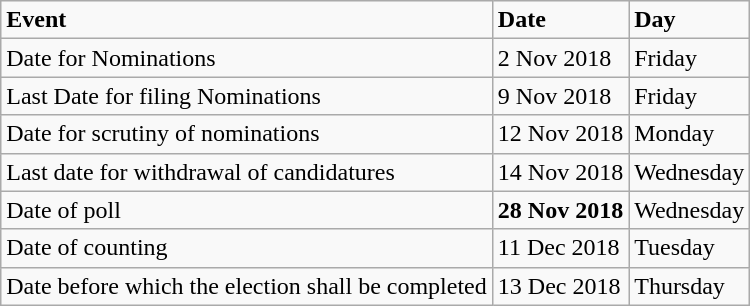<table class="wikitable">
<tr>
<td><strong>Event</strong></td>
<td><strong>Date</strong></td>
<td><strong>Day</strong></td>
</tr>
<tr>
<td>Date for Nominations</td>
<td>2 Nov 2018</td>
<td>Friday</td>
</tr>
<tr>
<td>Last Date for filing Nominations</td>
<td>9 Nov 2018</td>
<td>Friday</td>
</tr>
<tr>
<td>Date for scrutiny of nominations</td>
<td>12 Nov 2018</td>
<td>Monday</td>
</tr>
<tr>
<td>Last date for withdrawal of candidatures</td>
<td>14 Nov 2018</td>
<td>Wednesday</td>
</tr>
<tr>
<td>Date of poll</td>
<td><strong>28 Nov 2018</strong></td>
<td>Wednesday</td>
</tr>
<tr>
<td>Date of counting</td>
<td>11 Dec 2018</td>
<td>Tuesday</td>
</tr>
<tr>
<td>Date before which the election shall be completed</td>
<td>13 Dec 2018</td>
<td>Thursday</td>
</tr>
</table>
